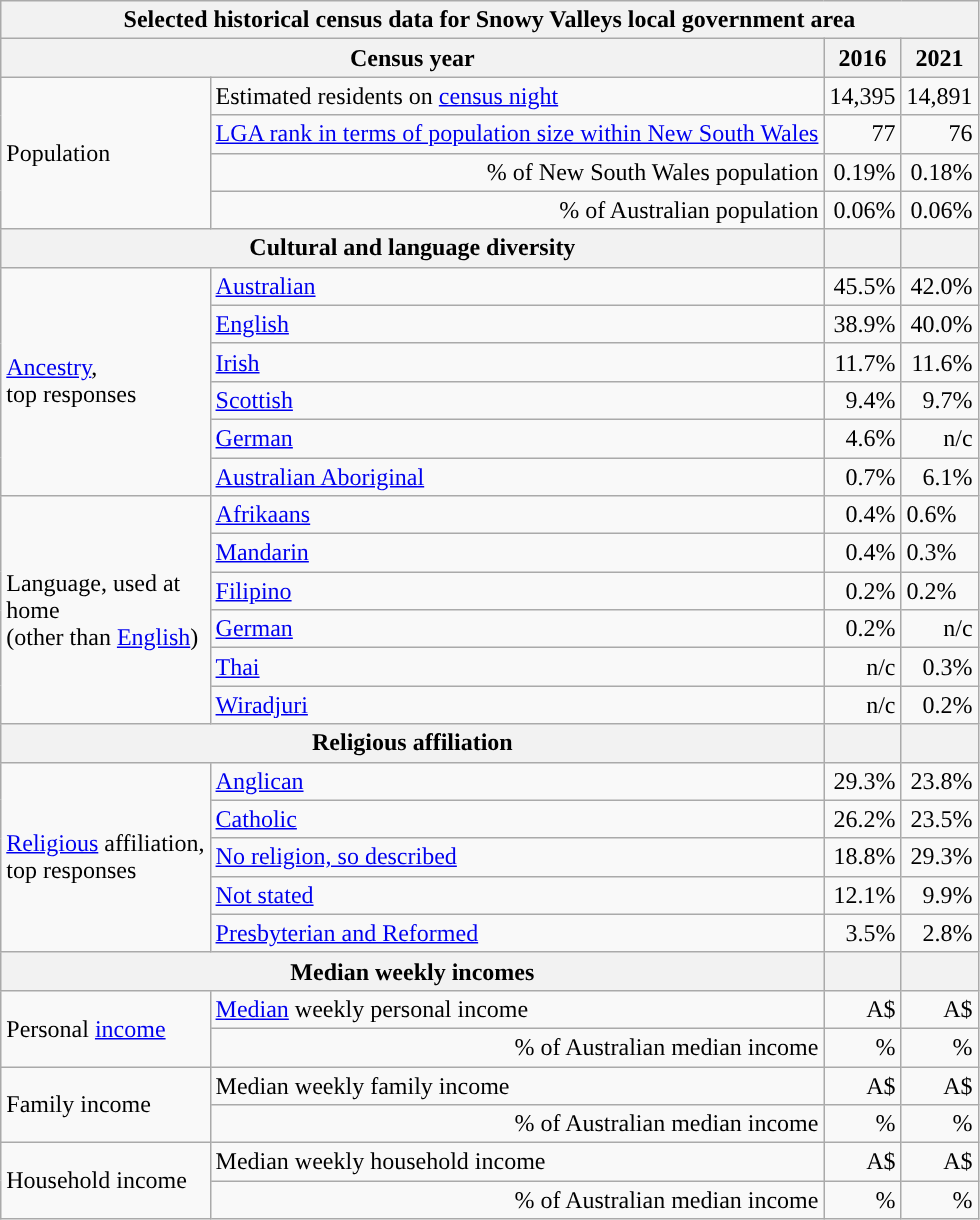<table class="wikitable">
<tr>
<th colspan="6">Selected historical census data for Snowy Valleys local government area</th>
</tr>
<tr>
<th colspan="3">Census year</th>
<th>2016</th>
<th>2021</th>
</tr>
<tr>
<td colspan="2" rowspan="4">Population</td>
<td>Estimated residents on <a href='#'>census night</a></td>
<td align="right">14,395</td>
<td align="right"> 14,891</td>
</tr>
<tr>
<td align="right"><a href='#'>LGA rank in terms of population size within New South Wales</a></td>
<td align="right">77</td>
<td align="right">76</td>
</tr>
<tr>
<td align="right">% of New South Wales population</td>
<td align="right">0.19%</td>
<td align="right"> 0.18%</td>
</tr>
<tr>
<td align="right">% of Australian population</td>
<td align="right">0.06%</td>
<td align="right"> 0.06%</td>
</tr>
<tr>
<th colspan="3">Cultural and language diversity</th>
<th></th>
<th></th>
</tr>
<tr>
<td colspan="2" rowspan="6"><a href='#'>Ancestry</a>,<br>top responses</td>
<td><a href='#'>Australian</a></td>
<td align="right">45.5%</td>
<td align="right"> 42.0%</td>
</tr>
<tr>
<td><a href='#'>English</a></td>
<td align="right">38.9%</td>
<td align="right"> 40.0%</td>
</tr>
<tr>
<td><a href='#'>Irish</a></td>
<td align="right">11.7%</td>
<td align="right"> 11.6%</td>
</tr>
<tr>
<td><a href='#'>Scottish</a></td>
<td align="right">9.4%</td>
<td align="right"> 9.7%</td>
</tr>
<tr>
<td><a href='#'>German</a></td>
<td align="right">4.6%</td>
<td align="right">n/c</td>
</tr>
<tr>
<td><a href='#'>Australian Aboriginal</a></td>
<td align="right">0.7%</td>
<td align="right"> 6.1%</td>
</tr>
<tr>
<td colspan="2" rowspan="6">Language, used at<br>home<br>(other than <a href='#'>English</a>)</td>
<td><a href='#'>Afrikaans</a></td>
<td align="right">0.4%</td>
<td> 0.6%</td>
</tr>
<tr>
<td><a href='#'>Mandarin</a></td>
<td align="right">0.4%</td>
<td> 0.3%</td>
</tr>
<tr>
<td><a href='#'>Filipino</a></td>
<td align="right">0.2%</td>
<td> 0.2%</td>
</tr>
<tr>
<td><a href='#'>German</a></td>
<td align="right">0.2%</td>
<td align="right">n/c</td>
</tr>
<tr>
<td><a href='#'>Thai</a></td>
<td align="right">n/c</td>
<td align="right"> 0.3%</td>
</tr>
<tr>
<td><a href='#'>Wiradjuri</a></td>
<td align="right">n/c</td>
<td align="right"> 0.2%</td>
</tr>
<tr>
<th colspan="3">Religious affiliation</th>
<th></th>
<th></th>
</tr>
<tr>
<td colspan="2" rowspan="5"><a href='#'>Religious</a> affiliation,<br>top responses</td>
<td><a href='#'>Anglican</a></td>
<td align="right">29.3%</td>
<td align="right"> 23.8%</td>
</tr>
<tr>
<td><a href='#'>Catholic</a></td>
<td align="right">26.2%</td>
<td align="right"> 23.5%</td>
</tr>
<tr>
<td><a href='#'>No religion, so described</a></td>
<td align="right">18.8%</td>
<td align="right"> 29.3%</td>
</tr>
<tr>
<td><a href='#'>Not stated</a></td>
<td align="right">12.1%</td>
<td align="right"> 9.9%</td>
</tr>
<tr>
<td><a href='#'>Presbyterian and Reformed</a></td>
<td align="right">3.5%</td>
<td align="right"> 2.8%</td>
</tr>
<tr>
<th colspan="3">Median weekly incomes</th>
<th></th>
<th></th>
</tr>
<tr>
<td colspan="2" rowspan="2">Personal <a href='#'>income</a></td>
<td><a href='#'>Median</a> weekly personal income</td>
<td align="right">A$</td>
<td align="right">A$</td>
</tr>
<tr>
<td align="right">% of Australian median income</td>
<td align="right">%</td>
<td align="right">%</td>
</tr>
<tr>
<td colspan="2" rowspan="2">Family income</td>
<td>Median weekly family income</td>
<td align="right">A$</td>
<td align="right">A$</td>
</tr>
<tr>
<td align="right">% of Australian median income</td>
<td align="right">%</td>
<td align="right">%</td>
</tr>
<tr>
<td colspan="2" rowspan="2">Household income</td>
<td>Median weekly household income</td>
<td align="right">A$</td>
<td align="right">A$</td>
</tr>
<tr>
<td align="right">% of Australian median income</td>
<td align="right">%</td>
<td align="right">%</td>
</tr>
</table>
